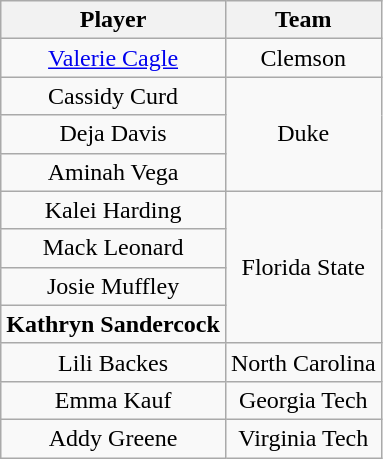<table class="wikitable" style="text-align:center">
<tr>
<th>Player</th>
<th>Team</th>
</tr>
<tr>
<td><a href='#'>Valerie Cagle</a></td>
<td>Clemson</td>
</tr>
<tr>
<td>Cassidy Curd</td>
<td rowspan=3>Duke</td>
</tr>
<tr>
<td>Deja Davis</td>
</tr>
<tr>
<td>Aminah Vega</td>
</tr>
<tr>
<td>Kalei Harding</td>
<td rowspan=4>Florida State</td>
</tr>
<tr>
<td>Mack Leonard</td>
</tr>
<tr>
<td>Josie Muffley</td>
</tr>
<tr>
<td><strong>Kathryn Sandercock</strong></td>
</tr>
<tr>
<td>Lili Backes</td>
<td>North Carolina</td>
</tr>
<tr>
<td>Emma Kauf</td>
<td>Georgia Tech</td>
</tr>
<tr>
<td>Addy Greene</td>
<td>Virginia Tech</td>
</tr>
</table>
